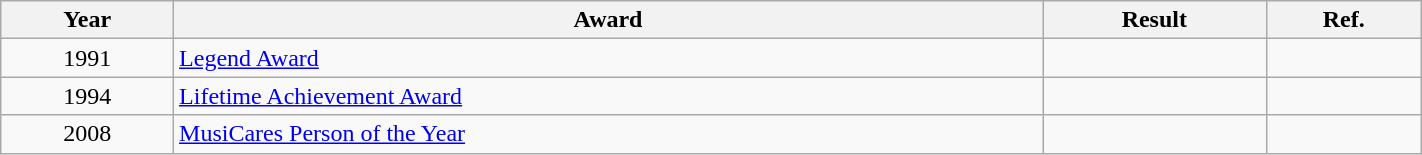<table class="wikitable" style="width:75%;">
<tr>
<th>Year</th>
<th>Award</th>
<th>Result</th>
<th>Ref.</th>
</tr>
<tr>
<td align="center">1991</td>
<td><a href='#'>Legend Award</a></td>
<td></td>
<td align="center"></td>
</tr>
<tr>
<td align="center">1994</td>
<td><a href='#'>Lifetime Achievement Award</a></td>
<td></td>
<td align="center"></td>
</tr>
<tr>
<td align="center">2008</td>
<td><a href='#'>MusiCares Person of the Year</a></td>
<td></td>
<td align="center"></td>
</tr>
</table>
